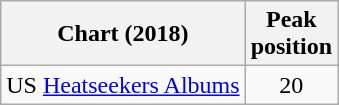<table class="wikitable sortable">
<tr>
<th>Chart (2018)</th>
<th>Peak<br>position</th>
</tr>
<tr>
<td>US <a href='#'>Heatseekers Albums</a></td>
<td align="center">20</td>
</tr>
</table>
